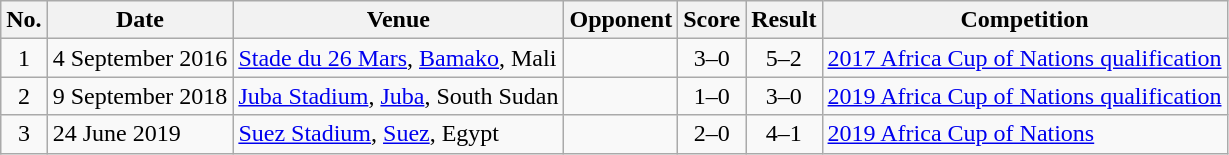<table class="wikitable sortable">
<tr>
<th scope="col">No.</th>
<th scope="col">Date</th>
<th scope="col">Venue</th>
<th scope="col">Opponent</th>
<th scope="col">Score</th>
<th scope="col">Result</th>
<th scope="col">Competition</th>
</tr>
<tr>
<td align="center">1</td>
<td>4 September 2016</td>
<td><a href='#'>Stade du 26 Mars</a>, <a href='#'>Bamako</a>, Mali</td>
<td></td>
<td align="center">3–0</td>
<td align="center">5–2</td>
<td><a href='#'>2017 Africa Cup of Nations qualification</a></td>
</tr>
<tr>
<td align="center">2</td>
<td>9 September 2018</td>
<td><a href='#'>Juba Stadium</a>, <a href='#'>Juba</a>, South Sudan</td>
<td></td>
<td align="center">1–0</td>
<td align="center">3–0</td>
<td><a href='#'>2019 Africa Cup of Nations qualification</a></td>
</tr>
<tr>
<td align="center">3</td>
<td>24 June 2019</td>
<td><a href='#'>Suez Stadium</a>, <a href='#'>Suez</a>, Egypt</td>
<td></td>
<td align="center">2–0</td>
<td align="center">4–1</td>
<td><a href='#'>2019 Africa Cup of Nations</a></td>
</tr>
</table>
